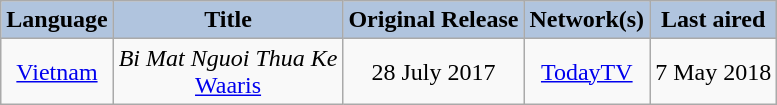<table class="wikitable" style="text-align:center;">
<tr>
<th style="background:LightSteelBlue;">Language</th>
<th style="background:LightSteelBlue;">Title</th>
<th style="background:LightSteelBlue;">Original Release</th>
<th style="background:LightSteelBlue;">Network(s)</th>
<th style="background:LightSteelBlue;">Last aired</th>
</tr>
<tr>
<td><a href='#'>Vietnam</a></td>
<td><em>Bi Mat Nguoi Thua Ke</em> <br> <a href='#'>Waaris</a></td>
<td>28 July 2017</td>
<td><a href='#'>TodayTV</a></td>
<td>7 May 2018</td>
</tr>
</table>
